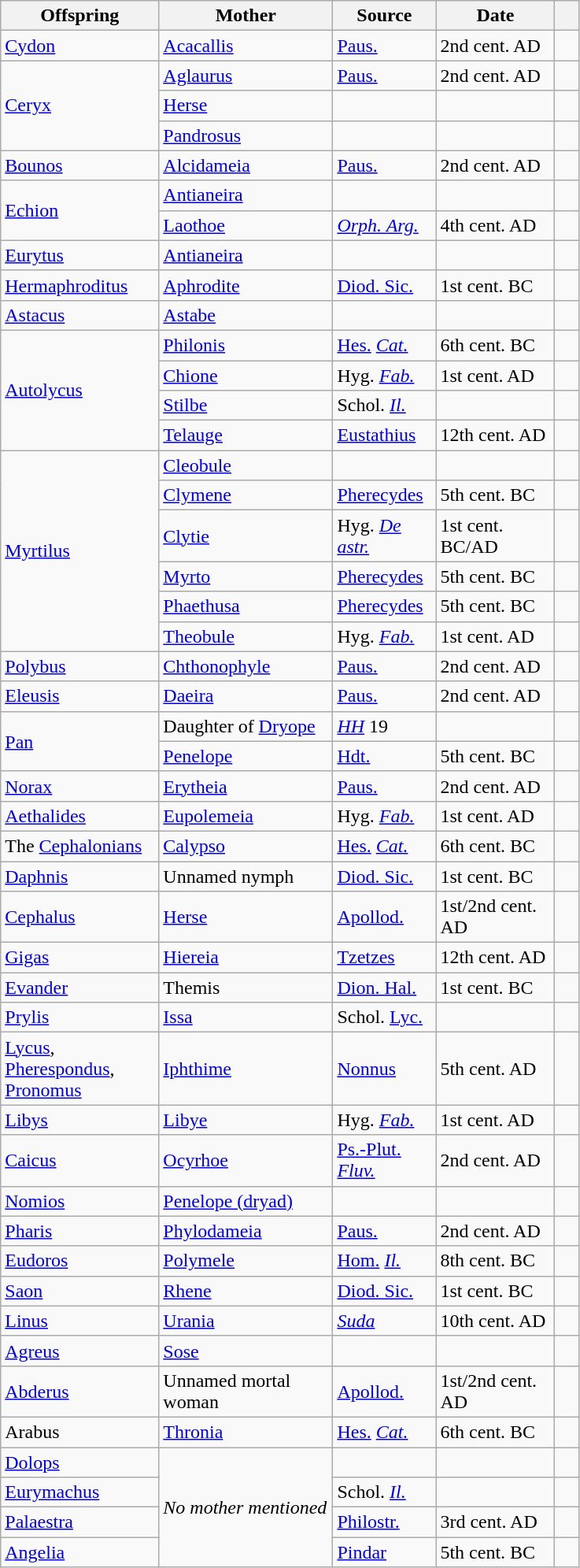<table class="wikitable sortable mw-collapsible mw-collapsed">
<tr>
<th scope="col" style="width: 95pt;">Offspring</th>
<th scope="col" style="width: 105pt;">Mother</th>
<th scope="col" style="width: 60pt;">Source</th>
<th scope="col" style="width: 70pt;">Date</th>
<th class="unsortable" scope="col" style="width: 10pt;"></th>
</tr>
<tr>
<td><a href='#'>Cydon</a></td>
<td><a href='#'>Acacallis</a></td>
<td><a href='#'>Paus.</a></td>
<td data-sort-value=19>2nd cent. AD</td>
<td></td>
</tr>
<tr>
<td rowspan="3"><a href='#'>Ceryx</a></td>
<td><a href='#'>Aglaurus</a></td>
<td><a href='#'>Paus.</a></td>
<td data-sort-value=19>2nd cent. AD</td>
<td></td>
</tr>
<tr>
<td><a href='#'>Herse</a></td>
<td></td>
<td data-sort-value=50></td>
<td></td>
</tr>
<tr>
<td><a href='#'>Pandrosus</a></td>
<td></td>
<td data-sort-value=50></td>
<td></td>
</tr>
<tr>
<td><a href='#'>Bounos</a></td>
<td><a href='#'>Alcidameia</a></td>
<td><a href='#'>Paus.</a></td>
<td data-sort-value=19>2nd cent. AD</td>
<td></td>
</tr>
<tr>
<td rowspan="2"><a href='#'>Echion</a></td>
<td><a href='#'>Antianeira</a></td>
<td></td>
<td data-sort-value=50></td>
<td></td>
</tr>
<tr>
<td><a href='#'>Laothoe</a></td>
<td><em><a href='#'>Orph. Arg.</a></em></td>
<td data-sort-value=23>4th cent. AD</td>
<td></td>
</tr>
<tr>
<td><a href='#'>Eurytus</a></td>
<td><a href='#'>Antianeira</a></td>
<td></td>
<td data-sort-value=50></td>
<td></td>
</tr>
<tr>
<td><a href='#'>Hermaphroditus</a></td>
<td><a href='#'>Aphrodite</a></td>
<td><a href='#'>Diod. Sic.</a></td>
<td data-sort-value=15>1st cent. BC</td>
<td></td>
</tr>
<tr>
<td><a href='#'>Astacus</a></td>
<td><a href='#'>Astabe</a></td>
<td></td>
<td data-sort-value=50></td>
<td></td>
</tr>
<tr>
<td rowspan="4"><a href='#'>Autolycus</a></td>
<td><a href='#'>Philonis</a></td>
<td><a href='#'>Hes.</a> <em><a href='#'>Cat.</a></em></td>
<td data-sort-value=5>6th cent. BC</td>
<td></td>
</tr>
<tr>
<td><a href='#'>Chione</a></td>
<td>Hyg. <em><a href='#'>Fab.</a></em></td>
<td data-sort-value=17>1st cent. AD</td>
<td></td>
</tr>
<tr>
<td><a href='#'>Stilbe</a></td>
<td>Schol. <em><a href='#'>Il.</a></em></td>
<td data-sort-value=50></td>
<td></td>
</tr>
<tr>
<td><a href='#'>Telauge</a></td>
<td><a href='#'>Eustathius</a></td>
<td data-sort-value=39>12th cent. AD</td>
<td></td>
</tr>
<tr>
<td rowspan="6"><a href='#'>Myrtilus</a></td>
<td><a href='#'>Cleobule</a></td>
<td></td>
<td data-sort-value=50></td>
<td></td>
</tr>
<tr>
<td><a href='#'>Clymene</a></td>
<td><a href='#'>Pherecydes</a></td>
<td data-sort-value=7>5th cent. BC</td>
<td></td>
</tr>
<tr>
<td><a href='#'>Clytie</a></td>
<td>Hyg. <em><a href='#'>De astr.</a></em></td>
<td data-sort-value=16>1st cent. BC/AD</td>
<td></td>
</tr>
<tr>
<td><a href='#'>Myrto</a></td>
<td><a href='#'>Pherecydes</a></td>
<td data-sort-value=7>5th cent. BC</td>
<td></td>
</tr>
<tr>
<td><a href='#'>Phaethusa</a></td>
<td><a href='#'>Pherecydes</a></td>
<td data-sort-value=7>5th cent. BC</td>
<td></td>
</tr>
<tr>
<td><a href='#'>Theobule</a></td>
<td>Hyg. <em><a href='#'>Fab.</a></em></td>
<td data-sort-value=17>1st cent. AD</td>
<td></td>
</tr>
<tr>
<td><a href='#'>Polybus</a></td>
<td><a href='#'>Chthonophyle</a></td>
<td><a href='#'>Paus.</a></td>
<td data-sort-value=19>2nd cent. AD</td>
<td></td>
</tr>
<tr>
<td><a href='#'>Eleusis</a></td>
<td><a href='#'>Daeira</a></td>
<td><a href='#'>Paus.</a></td>
<td data-sort-value=19>2nd cent. AD</td>
<td></td>
</tr>
<tr>
<td rowspan="2"><a href='#'>Pan</a></td>
<td>Daughter of <a href='#'>Dryope</a></td>
<td><em><a href='#'>HH</a></em> 19</td>
<td data-sort-value=50></td>
<td></td>
</tr>
<tr>
<td><a href='#'>Penelope</a></td>
<td><a href='#'>Hdt.</a></td>
<td data-sort-value=7>5th cent. BC</td>
<td></td>
</tr>
<tr>
<td><a href='#'>Norax</a></td>
<td><a href='#'>Erytheia</a></td>
<td><a href='#'>Paus.</a></td>
<td data-sort-value=19>2nd cent. AD</td>
<td></td>
</tr>
<tr>
<td><a href='#'>Aethalides</a></td>
<td><a href='#'>Eupolemeia</a></td>
<td>Hyg. <em><a href='#'>Fab.</a></em></td>
<td data-sort-value=17>1st cent. AD</td>
<td></td>
</tr>
<tr>
<td>The <a href='#'>Cephalonians</a></td>
<td><a href='#'>Calypso</a></td>
<td><a href='#'>Hes.</a> <em><a href='#'>Cat.</a></em></td>
<td data-sort-value=5>6th cent. BC</td>
<td></td>
</tr>
<tr>
<td><a href='#'>Daphnis</a></td>
<td>Unnamed nymph</td>
<td><a href='#'>Diod. Sic.</a></td>
<td data-sort-value=15>1st cent. BC</td>
<td></td>
</tr>
<tr>
<td><a href='#'>Cephalus</a></td>
<td><a href='#'>Herse</a></td>
<td><a href='#'>Apollod.</a></td>
<td data-sort-value=18>1st/2nd cent. AD</td>
<td></td>
</tr>
<tr>
<td><a href='#'>Gigas</a></td>
<td><a href='#'>Hiereia</a></td>
<td><a href='#'>Tzetzes</a></td>
<td data-sort-value=39>12th cent. AD</td>
<td></td>
</tr>
<tr>
<td><a href='#'>Evander</a></td>
<td>Themis</td>
<td><a href='#'>Dion. Hal.</a></td>
<td data-sort-value=15>1st cent. BC</td>
<td></td>
</tr>
<tr>
<td><a href='#'>Prylis</a></td>
<td><a href='#'>Issa</a></td>
<td>Schol. <a href='#'>Lyc.</a></td>
<td data-sort-value=50></td>
<td></td>
</tr>
<tr>
<td><a href='#'>Lycus</a>, <a href='#'>Pherespondus</a>, <a href='#'>Pronomus</a></td>
<td><a href='#'>Iphthime</a></td>
<td><a href='#'>Nonnus</a></td>
<td data-sort-value=7>5th cent. AD</td>
<td></td>
</tr>
<tr>
<td><a href='#'>Libys</a></td>
<td><a href='#'>Libye</a></td>
<td>Hyg. <em><a href='#'>Fab.</a></em></td>
<td data-sort-value=17>1st cent. AD</td>
<td></td>
</tr>
<tr>
<td><a href='#'>Caicus</a></td>
<td><a href='#'>Ocyrhoe</a></td>
<td><a href='#'>Ps.-Plut.</a> <em><a href='#'>Fluv.</a></em></td>
<td data-sort-value=19>2nd cent. AD</td>
<td></td>
</tr>
<tr>
<td><a href='#'>Nomios</a></td>
<td><a href='#'>Penelope (dryad)</a></td>
<td></td>
<td data-sort-value=50></td>
<td></td>
</tr>
<tr>
<td><a href='#'>Pharis</a></td>
<td><a href='#'>Phylodameia</a></td>
<td><a href='#'>Paus.</a></td>
<td data-sort-value=19>2nd cent. AD</td>
<td></td>
</tr>
<tr>
<td><a href='#'>Eudoros</a></td>
<td><a href='#'>Polymele</a></td>
<td><a href='#'>Hom.</a> <em><a href='#'>Il.</a></em></td>
<td data-sort-value=1>8th cent. BC</td>
<td></td>
</tr>
<tr>
<td><a href='#'>Saon</a></td>
<td><a href='#'>Rhene</a></td>
<td><a href='#'>Diod. Sic.</a></td>
<td data-sort-value=15>1st cent. BC</td>
<td></td>
</tr>
<tr>
<td><a href='#'>Linus</a></td>
<td><a href='#'>Urania</a></td>
<td><em><a href='#'>Suda</a></em></td>
<td data-sort-value=35>10th cent. AD</td>
<td></td>
</tr>
<tr>
<td><a href='#'>Agreus</a></td>
<td><a href='#'>Sose</a></td>
<td></td>
<td data-sort-value=50></td>
<td></td>
</tr>
<tr>
<td><a href='#'>Abderus</a></td>
<td>Unnamed mortal woman</td>
<td><a href='#'>Apollod.</a></td>
<td data-sort-value=18>1st/2nd cent. AD</td>
<td></td>
</tr>
<tr>
<td>Arabus</td>
<td><a href='#'>Thronia</a></td>
<td><a href='#'>Hes.</a> <em><a href='#'>Cat.</a></em></td>
<td data-sort-value=5>6th cent. BC</td>
<td></td>
</tr>
<tr>
<td><a href='#'>Dolops</a></td>
<td rowspan="5"><em>No mother mentioned</em></td>
<td></td>
<td data-sort-value=50></td>
<td></td>
</tr>
<tr>
<td><a href='#'>Eurymachus</a></td>
<td>Schol. <em><a href='#'>Il.</a></em></td>
<td data-sort-value=50></td>
<td></td>
</tr>
<tr>
<td><a href='#'>Palaestra</a></td>
<td><a href='#'>Philostr.</a></td>
<td data-sort-value=21>3rd cent. AD</td>
<td></td>
</tr>
<tr>
<td><a href='#'>Angelia</a></td>
<td><a href='#'>Pindar</a></td>
<td data-sort-value=7>5th cent. BC</td>
<td></td>
</tr>
</table>
